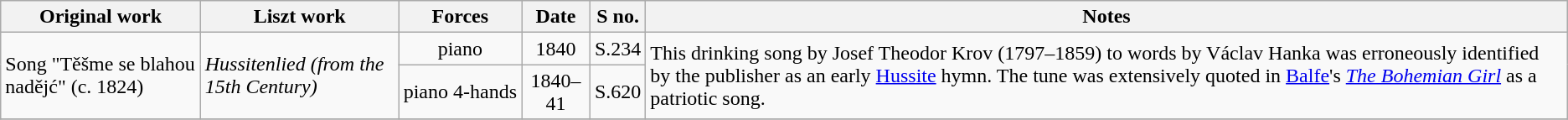<table class="wikitable">
<tr>
<th>Original work</th>
<th>Liszt work</th>
<th>Forces</th>
<th>Date</th>
<th>S no.</th>
<th>Notes</th>
</tr>
<tr>
<td rowspan=2>Song "Těšme se blahou nadějć" (c. 1824)</td>
<td rowspan=2><em>Hussitenlied (from the 15th Century)</em></td>
<td style="text-align: center">piano</td>
<td style="text-align: center">1840</td>
<td>S.234</td>
<td rowspan=2>This drinking song by Josef Theodor Krov (1797–1859) to words by Václav Hanka was erroneously identified by the publisher as an early <a href='#'>Hussite</a> hymn.  The tune was extensively quoted in <a href='#'>Balfe</a>'s <em><a href='#'>The Bohemian Girl</a></em> as a patriotic song.</td>
</tr>
<tr>
<td style="text-align: center">piano 4‑hands</td>
<td style="text-align: center">1840–41</td>
<td>S.620</td>
</tr>
<tr>
</tr>
</table>
